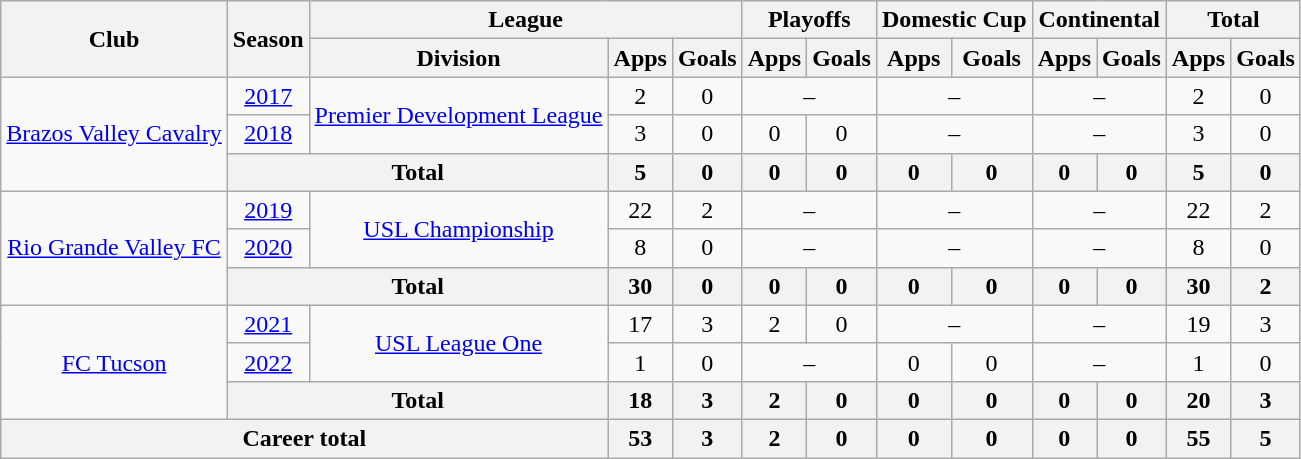<table class="wikitable" style="text-align: center">
<tr>
<th rowspan="2">Club</th>
<th rowspan="2">Season</th>
<th colspan="3">League</th>
<th colspan="2">Playoffs</th>
<th colspan="2">Domestic Cup</th>
<th colspan="2">Continental</th>
<th colspan="2">Total</th>
</tr>
<tr>
<th>Division</th>
<th>Apps</th>
<th>Goals</th>
<th>Apps</th>
<th>Goals</th>
<th>Apps</th>
<th>Goals</th>
<th>Apps</th>
<th>Goals</th>
<th>Apps</th>
<th>Goals</th>
</tr>
<tr>
<td rowspan=3><a href='#'>Brazos Valley Cavalry</a></td>
<td><a href='#'>2017</a></td>
<td rowspan=2><a href='#'>Premier Development League</a></td>
<td>2</td>
<td>0</td>
<td colspan="2">–</td>
<td colspan="2">–</td>
<td colspan="2">–</td>
<td>2</td>
<td>0</td>
</tr>
<tr>
<td><a href='#'>2018</a></td>
<td>3</td>
<td>0</td>
<td>0</td>
<td>0</td>
<td colspan="2">–</td>
<td colspan="2">–</td>
<td>3</td>
<td>0</td>
</tr>
<tr>
<th colspan="2"><strong>Total</strong></th>
<th>5</th>
<th>0</th>
<th>0</th>
<th>0</th>
<th>0</th>
<th>0</th>
<th>0</th>
<th>0</th>
<th>5</th>
<th>0</th>
</tr>
<tr>
<td rowspan=3><a href='#'>Rio Grande Valley FC</a></td>
<td><a href='#'>2019</a></td>
<td rowspan=2><a href='#'>USL Championship</a></td>
<td>22</td>
<td>2</td>
<td colspan="2">–</td>
<td colspan="2">–</td>
<td colspan="2">–</td>
<td>22</td>
<td>2</td>
</tr>
<tr>
<td><a href='#'>2020</a></td>
<td>8</td>
<td>0</td>
<td colspan="2">–</td>
<td colspan="2">–</td>
<td colspan="2">–</td>
<td>8</td>
<td>0</td>
</tr>
<tr>
<th colspan="2"><strong>Total</strong></th>
<th>30</th>
<th>0</th>
<th>0</th>
<th>0</th>
<th>0</th>
<th>0</th>
<th>0</th>
<th>0</th>
<th>30</th>
<th>2</th>
</tr>
<tr>
<td rowspan=3><a href='#'>FC Tucson</a></td>
<td><a href='#'>2021</a></td>
<td rowspan=2><a href='#'>USL League One</a></td>
<td>17</td>
<td>3</td>
<td>2</td>
<td>0</td>
<td colspan="2">–</td>
<td colspan="2">–</td>
<td>19</td>
<td>3</td>
</tr>
<tr>
<td><a href='#'>2022</a></td>
<td>1</td>
<td>0</td>
<td colspan="2">–</td>
<td>0</td>
<td>0</td>
<td colspan="2">–</td>
<td>1</td>
<td>0</td>
</tr>
<tr>
<th colspan="2"><strong>Total</strong></th>
<th>18</th>
<th>3</th>
<th>2</th>
<th>0</th>
<th>0</th>
<th>0</th>
<th>0</th>
<th>0</th>
<th>20</th>
<th>3</th>
</tr>
<tr>
<th colspan="3"><strong>Career total</strong></th>
<th>53</th>
<th>3</th>
<th>2</th>
<th>0</th>
<th>0</th>
<th>0</th>
<th>0</th>
<th>0</th>
<th>55</th>
<th>5</th>
</tr>
</table>
